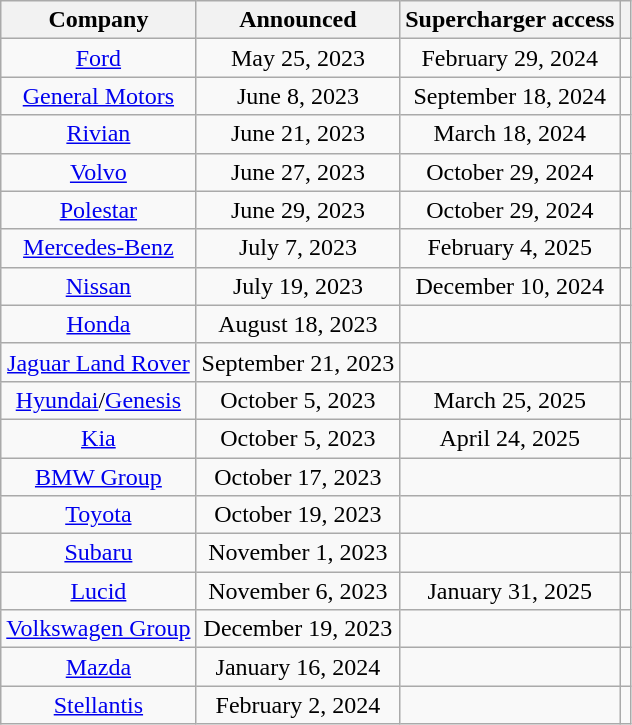<table class="wikitable sortable sticky-header" style=text-align:center>
<tr>
<th>Company</th>
<th data-sort-type=date>Announced</th>
<th data-sort-type=date>Supercharger access</th>
<th class=unsortable></th>
</tr>
<tr>
<td><a href='#'>Ford</a></td>
<td>May 25, 2023</td>
<td>February 29, 2024</td>
<td></td>
</tr>
<tr>
<td><a href='#'>General Motors</a></td>
<td>June 8, 2023</td>
<td>September 18, 2024</td>
<td></td>
</tr>
<tr>
<td><a href='#'>Rivian</a></td>
<td>June 21, 2023</td>
<td>March 18, 2024</td>
<td></td>
</tr>
<tr>
<td><a href='#'>Volvo</a></td>
<td>June 27, 2023</td>
<td>October 29, 2024</td>
<td></td>
</tr>
<tr>
<td><a href='#'>Polestar</a></td>
<td>June 29, 2023</td>
<td>October 29, 2024</td>
<td></td>
</tr>
<tr>
<td><a href='#'>Mercedes-Benz</a></td>
<td>July 7, 2023</td>
<td>February 4, 2025</td>
<td></td>
</tr>
<tr>
<td><a href='#'>Nissan</a></td>
<td>July 19, 2023</td>
<td>December 10, 2024</td>
<td></td>
</tr>
<tr>
<td><a href='#'>Honda</a></td>
<td>August 18, 2023</td>
<td></td>
<td></td>
</tr>
<tr>
<td><a href='#'>Jaguar Land Rover</a></td>
<td>September 21, 2023</td>
<td></td>
<td></td>
</tr>
<tr>
<td><a href='#'>Hyundai</a>/<a href='#'>Genesis</a></td>
<td>October 5, 2023</td>
<td>March 25, 2025</td>
<td></td>
</tr>
<tr>
<td><a href='#'>Kia</a></td>
<td>October 5, 2023</td>
<td>April 24, 2025</td>
<td></td>
</tr>
<tr>
<td><a href='#'>BMW Group</a></td>
<td>October 17, 2023</td>
<td></td>
<td></td>
</tr>
<tr>
<td><a href='#'>Toyota</a></td>
<td>October 19, 2023</td>
<td></td>
<td></td>
</tr>
<tr>
<td><a href='#'>Subaru</a></td>
<td>November 1, 2023</td>
<td></td>
<td></td>
</tr>
<tr>
<td><a href='#'>Lucid</a></td>
<td>November 6, 2023</td>
<td>January 31, 2025</td>
<td></td>
</tr>
<tr>
<td><a href='#'>Volkswagen Group</a></td>
<td>December 19, 2023</td>
<td></td>
<td></td>
</tr>
<tr>
<td><a href='#'>Mazda</a></td>
<td>January 16, 2024</td>
<td></td>
<td></td>
</tr>
<tr>
<td><a href='#'>Stellantis</a></td>
<td>February 2, 2024</td>
<td></td>
<td></td>
</tr>
</table>
